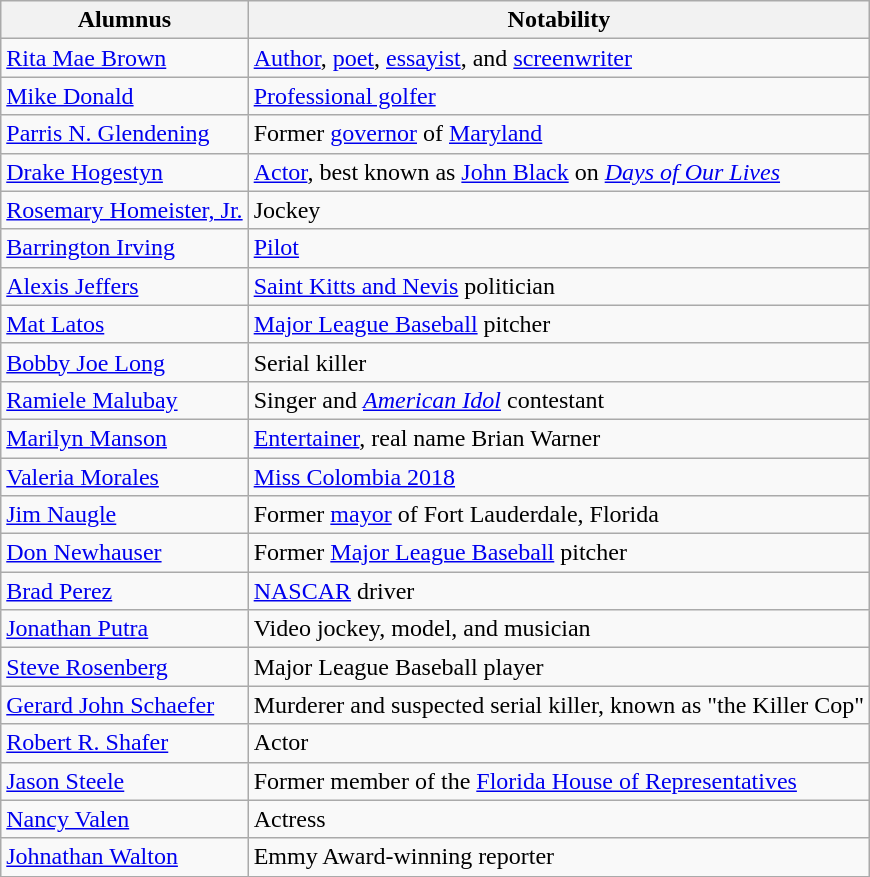<table class="wikitable">
<tr>
<th>Alumnus</th>
<th>Notability</th>
</tr>
<tr>
<td><a href='#'>Rita Mae Brown</a></td>
<td><a href='#'>Author</a>, <a href='#'>poet</a>, <a href='#'>essayist</a>, and <a href='#'>screenwriter</a></td>
</tr>
<tr>
<td><a href='#'>Mike Donald</a></td>
<td><a href='#'>Professional golfer</a></td>
</tr>
<tr>
<td><a href='#'>Parris N. Glendening</a></td>
<td>Former <a href='#'>governor</a> of <a href='#'>Maryland</a></td>
</tr>
<tr>
<td><a href='#'>Drake Hogestyn</a></td>
<td><a href='#'>Actor</a>, best known as <a href='#'>John Black</a> on <em><a href='#'>Days of Our Lives</a></em></td>
</tr>
<tr>
<td><a href='#'>Rosemary Homeister, Jr.</a></td>
<td>Jockey</td>
</tr>
<tr>
<td><a href='#'>Barrington Irving</a></td>
<td><a href='#'>Pilot</a></td>
</tr>
<tr>
<td><a href='#'>Alexis Jeffers</a></td>
<td><a href='#'>Saint Kitts and Nevis</a> politician</td>
</tr>
<tr>
<td><a href='#'>Mat Latos</a></td>
<td><a href='#'>Major League Baseball</a> pitcher</td>
</tr>
<tr>
<td><a href='#'>Bobby Joe Long</a></td>
<td>Serial killer</td>
</tr>
<tr>
<td><a href='#'>Ramiele Malubay</a></td>
<td>Singer and <em><a href='#'>American Idol</a></em> contestant</td>
</tr>
<tr>
<td><a href='#'>Marilyn Manson</a></td>
<td><a href='#'>Entertainer</a>, real name Brian Warner</td>
</tr>
<tr>
<td><a href='#'>Valeria Morales</a></td>
<td><a href='#'>Miss Colombia 2018</a></td>
</tr>
<tr>
<td><a href='#'>Jim Naugle</a></td>
<td>Former <a href='#'>mayor</a> of Fort Lauderdale, Florida</td>
</tr>
<tr>
<td><a href='#'>Don Newhauser</a></td>
<td>Former <a href='#'>Major League Baseball</a> pitcher</td>
</tr>
<tr>
<td><a href='#'>Brad Perez</a></td>
<td><a href='#'>NASCAR</a> driver</td>
</tr>
<tr>
<td><a href='#'>Jonathan Putra</a></td>
<td>Video jockey, model, and musician</td>
</tr>
<tr>
<td><a href='#'>Steve Rosenberg</a></td>
<td>Major League Baseball player</td>
</tr>
<tr>
<td><a href='#'>Gerard John Schaefer</a></td>
<td>Murderer and suspected serial killer, known as "the Killer Cop"</td>
</tr>
<tr>
<td><a href='#'>Robert R. Shafer</a></td>
<td>Actor</td>
</tr>
<tr>
<td><a href='#'>Jason Steele</a></td>
<td>Former member of the <a href='#'>Florida House of Representatives</a></td>
</tr>
<tr>
<td><a href='#'>Nancy Valen</a></td>
<td>Actress</td>
</tr>
<tr>
<td><a href='#'>Johnathan Walton</a></td>
<td>Emmy Award-winning reporter</td>
</tr>
<tr>
</tr>
</table>
